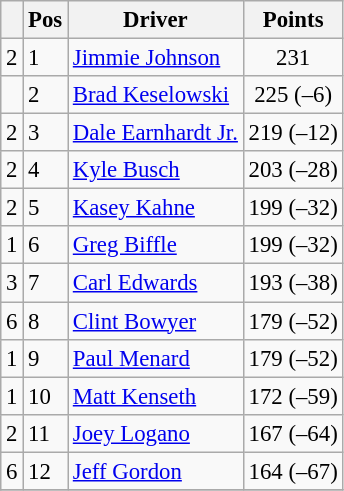<table class="wikitable " style="font-size: 95%;">
<tr>
<th></th>
<th>Pos</th>
<th>Driver</th>
<th>Points</th>
</tr>
<tr>
<td align="left"> 2</td>
<td>1</td>
<td><a href='#'>Jimmie Johnson</a></td>
<td style="text-align:center;">231</td>
</tr>
<tr>
<td align="left"></td>
<td>2</td>
<td><a href='#'>Brad Keselowski</a></td>
<td style="text-align:center;">225 (–6)</td>
</tr>
<tr>
<td align="left"> 2</td>
<td>3</td>
<td><a href='#'>Dale Earnhardt Jr.</a></td>
<td style="text-align:center;">219 (–12)</td>
</tr>
<tr>
<td align="left"> 2</td>
<td>4</td>
<td><a href='#'>Kyle Busch</a></td>
<td style="text-align:center;">203 (–28)</td>
</tr>
<tr>
<td align="left"> 2</td>
<td>5</td>
<td><a href='#'>Kasey Kahne</a></td>
<td style="text-align:center;">199 (–32)</td>
</tr>
<tr>
<td align="left"> 1</td>
<td>6</td>
<td><a href='#'>Greg Biffle</a></td>
<td style="text-align:center;">199 (–32)</td>
</tr>
<tr>
<td align="left"> 3</td>
<td>7</td>
<td><a href='#'>Carl Edwards</a></td>
<td style="text-align:center;">193 (–38)</td>
</tr>
<tr>
<td align="left"> 6</td>
<td>8</td>
<td><a href='#'>Clint Bowyer</a></td>
<td style="text-align:center;">179 (–52)</td>
</tr>
<tr>
<td align="left"> 1</td>
<td>9</td>
<td><a href='#'>Paul Menard</a></td>
<td style="text-align:center;">179 (–52)</td>
</tr>
<tr>
<td align="left"> 1</td>
<td>10</td>
<td><a href='#'>Matt Kenseth</a></td>
<td style="text-align:center;">172 (–59)</td>
</tr>
<tr>
<td align="left"> 2</td>
<td>11</td>
<td><a href='#'>Joey Logano</a></td>
<td style="text-align:center;">167 (–64)</td>
</tr>
<tr>
<td align="left"> 6</td>
<td>12</td>
<td><a href='#'>Jeff Gordon</a></td>
<td style="text-align:center;">164 (–67)</td>
</tr>
<tr>
</tr>
</table>
